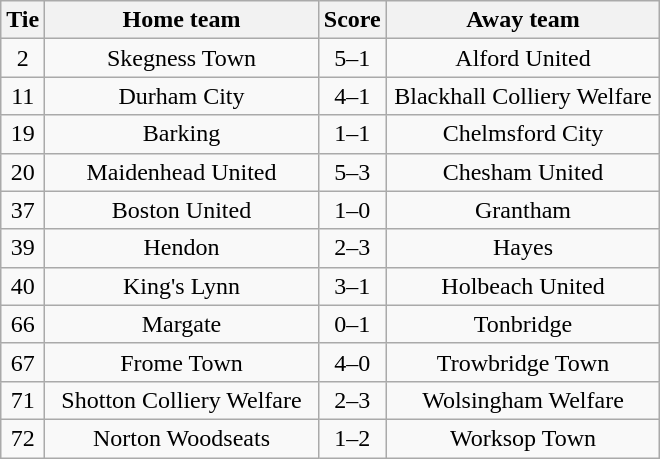<table class="wikitable" style="text-align:center;">
<tr>
<th width=20>Tie</th>
<th width=175>Home team</th>
<th width=20>Score</th>
<th width=175>Away team</th>
</tr>
<tr>
<td>2</td>
<td>Skegness Town</td>
<td>5–1</td>
<td>Alford United</td>
</tr>
<tr>
<td>11</td>
<td>Durham City</td>
<td>4–1</td>
<td>Blackhall Colliery Welfare</td>
</tr>
<tr>
<td>19</td>
<td>Barking</td>
<td>1–1</td>
<td>Chelmsford City</td>
</tr>
<tr>
<td>20</td>
<td>Maidenhead United</td>
<td>5–3</td>
<td>Chesham United</td>
</tr>
<tr>
<td>37</td>
<td>Boston United</td>
<td>1–0</td>
<td>Grantham</td>
</tr>
<tr>
<td>39</td>
<td>Hendon</td>
<td>2–3</td>
<td>Hayes</td>
</tr>
<tr>
<td>40</td>
<td>King's Lynn</td>
<td>3–1</td>
<td>Holbeach United</td>
</tr>
<tr>
<td>66</td>
<td>Margate</td>
<td>0–1</td>
<td>Tonbridge</td>
</tr>
<tr>
<td>67</td>
<td>Frome Town</td>
<td>4–0</td>
<td>Trowbridge Town</td>
</tr>
<tr>
<td>71</td>
<td>Shotton Colliery Welfare</td>
<td>2–3</td>
<td>Wolsingham Welfare</td>
</tr>
<tr>
<td>72</td>
<td>Norton Woodseats</td>
<td>1–2</td>
<td>Worksop Town</td>
</tr>
</table>
